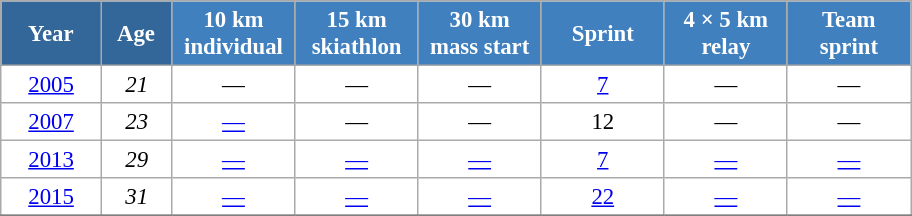<table class="wikitable" style="font-size:95%; text-align:center; border:grey solid 1px; border-collapse:collapse; background:#ffffff;">
<tr>
<th style="background-color:#369; color:white; width:60px;"> Year </th>
<th style="background-color:#369; color:white; width:40px;"> Age </th>
<th style="background-color:#4180be; color:white; width:75px;"> 10 km <br> individual </th>
<th style="background-color:#4180be; color:white; width:75px;"> 15 km <br> skiathlon </th>
<th style="background-color:#4180be; color:white; width:75px;"> 30 km <br> mass start </th>
<th style="background-color:#4180be; color:white; width:75px;"> Sprint </th>
<th style="background-color:#4180be; color:white; width:75px;"> 4 × 5 km <br> relay </th>
<th style="background-color:#4180be; color:white; width:75px;"> Team <br> sprint </th>
</tr>
<tr>
<td><a href='#'>2005</a></td>
<td><em>21</em></td>
<td>—</td>
<td>—</td>
<td>—</td>
<td><a href='#'>7</a></td>
<td>—</td>
<td>—</td>
</tr>
<tr>
<td><a href='#'>2007</a></td>
<td><em>23</em></td>
<td><a href='#'>—</a></td>
<td>—</td>
<td>—</td>
<td>12</td>
<td>—</td>
<td>—</td>
</tr>
<tr>
<td><a href='#'>2013</a></td>
<td><em>29</em></td>
<td><a href='#'>—</a></td>
<td><a href='#'>—</a></td>
<td><a href='#'>—</a></td>
<td><a href='#'>7</a></td>
<td><a href='#'>—</a></td>
<td><a href='#'>—</a></td>
</tr>
<tr>
<td><a href='#'>2015</a></td>
<td><em>31</em></td>
<td><a href='#'>—</a></td>
<td><a href='#'>—</a></td>
<td><a href='#'>—</a></td>
<td><a href='#'>22</a></td>
<td><a href='#'>—</a></td>
<td><a href='#'>—</a></td>
</tr>
<tr>
</tr>
</table>
